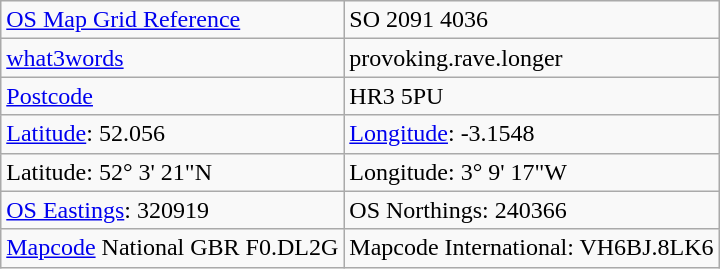<table class="wikitable">
<tr>
<td><a href='#'>OS Map Grid Reference</a></td>
<td>SO  2091 4036</td>
</tr>
<tr>
<td><a href='#'>what3words</a></td>
<td>provoking.rave.longer</td>
</tr>
<tr>
<td><a href='#'>Postcode</a></td>
<td>HR3  5PU</td>
</tr>
<tr>
<td><a href='#'>Latitude</a>: 52.056</td>
<td><a href='#'>Longitude</a>: -3.1548</td>
</tr>
<tr>
<td>Latitude:  52° 3' 21"N</td>
<td>Longitude:  3° 9' 17"W</td>
</tr>
<tr>
<td><a href='#'>OS Eastings</a>: 320919</td>
<td>OS  Northings: 240366</td>
</tr>
<tr>
<td><a href='#'>Mapcode</a> National GBR  F0.DL2G</td>
<td>Mapcode  International: VH6BJ.8LK6</td>
</tr>
</table>
